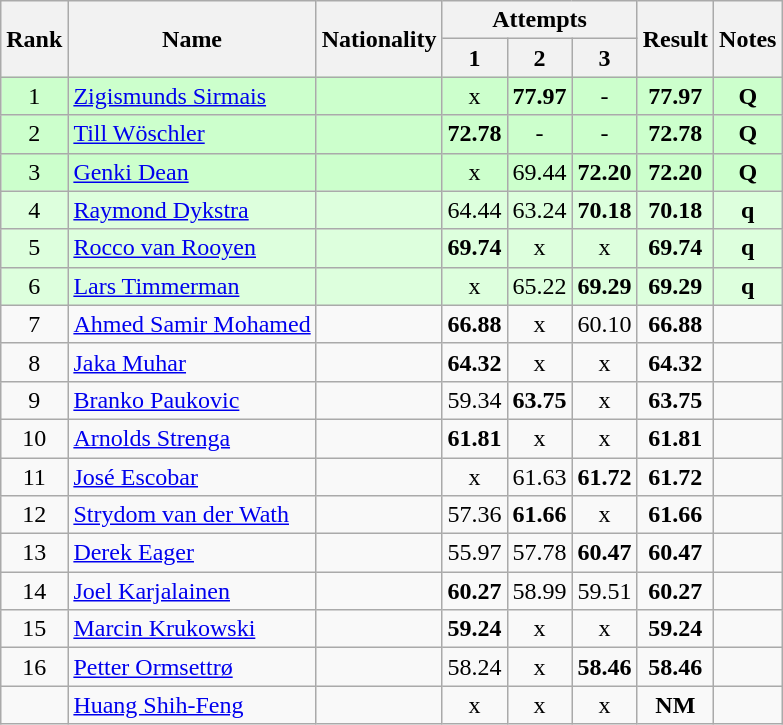<table class="wikitable sortable" style="text-align:center">
<tr>
<th rowspan=2>Rank</th>
<th rowspan=2>Name</th>
<th rowspan=2>Nationality</th>
<th colspan=3>Attempts</th>
<th rowspan=2>Result</th>
<th rowspan=2>Notes</th>
</tr>
<tr>
<th>1</th>
<th>2</th>
<th>3</th>
</tr>
<tr bgcolor=ccffcc>
<td>1</td>
<td align=left><a href='#'>Zigismunds Sirmais</a></td>
<td align=left></td>
<td>x</td>
<td><strong>77.97</strong></td>
<td>-</td>
<td><strong>77.97</strong></td>
<td><strong>Q</strong></td>
</tr>
<tr bgcolor=ccffcc>
<td>2</td>
<td align=left><a href='#'>Till Wöschler</a></td>
<td align=left></td>
<td><strong>72.78</strong></td>
<td>-</td>
<td>-</td>
<td><strong>72.78</strong></td>
<td><strong>Q</strong></td>
</tr>
<tr bgcolor=ccffcc>
<td>3</td>
<td align=left><a href='#'>Genki Dean</a></td>
<td align=left></td>
<td>x</td>
<td>69.44</td>
<td><strong>72.20</strong></td>
<td><strong>72.20</strong></td>
<td><strong>Q</strong></td>
</tr>
<tr bgcolor=ddffdd>
<td>4</td>
<td align=left><a href='#'>Raymond Dykstra</a></td>
<td align=left></td>
<td>64.44</td>
<td>63.24</td>
<td><strong>70.18</strong></td>
<td><strong>70.18</strong></td>
<td><strong>q</strong></td>
</tr>
<tr bgcolor=ddffdd>
<td>5</td>
<td align=left><a href='#'>Rocco van Rooyen</a></td>
<td align=left></td>
<td><strong>69.74</strong></td>
<td>x</td>
<td>x</td>
<td><strong>69.74</strong></td>
<td><strong>q</strong></td>
</tr>
<tr bgcolor=ddffdd>
<td>6</td>
<td align=left><a href='#'>Lars Timmerman</a></td>
<td align=left></td>
<td>x</td>
<td>65.22</td>
<td><strong>69.29</strong></td>
<td><strong>69.29</strong></td>
<td><strong>q</strong></td>
</tr>
<tr>
<td>7</td>
<td align=left><a href='#'>Ahmed Samir Mohamed</a></td>
<td align=left></td>
<td><strong>66.88</strong></td>
<td>x</td>
<td>60.10</td>
<td><strong>66.88</strong></td>
<td></td>
</tr>
<tr>
<td>8</td>
<td align=left><a href='#'>Jaka Muhar</a></td>
<td align=left></td>
<td><strong>64.32</strong></td>
<td>x</td>
<td>x</td>
<td><strong>64.32</strong></td>
<td></td>
</tr>
<tr>
<td>9</td>
<td align=left><a href='#'>Branko Paukovic</a></td>
<td align=left></td>
<td>59.34</td>
<td><strong>63.75</strong></td>
<td>x</td>
<td><strong>63.75</strong></td>
<td></td>
</tr>
<tr>
<td>10</td>
<td align=left><a href='#'>Arnolds Strenga</a></td>
<td align=left></td>
<td><strong>61.81</strong></td>
<td>x</td>
<td>x</td>
<td><strong>61.81</strong></td>
<td></td>
</tr>
<tr>
<td>11</td>
<td align=left><a href='#'>José Escobar</a></td>
<td align=left></td>
<td>x</td>
<td>61.63</td>
<td><strong>61.72</strong></td>
<td><strong>61.72</strong></td>
<td></td>
</tr>
<tr>
<td>12</td>
<td align=left><a href='#'>Strydom van der Wath</a></td>
<td align=left></td>
<td>57.36</td>
<td><strong>61.66</strong></td>
<td>x</td>
<td><strong>61.66</strong></td>
<td></td>
</tr>
<tr>
<td>13</td>
<td align=left><a href='#'>Derek Eager</a></td>
<td align=left></td>
<td>55.97</td>
<td>57.78</td>
<td><strong>60.47</strong></td>
<td><strong>60.47</strong></td>
<td></td>
</tr>
<tr>
<td>14</td>
<td align=left><a href='#'>Joel Karjalainen</a></td>
<td align=left></td>
<td><strong>60.27</strong></td>
<td>58.99</td>
<td>59.51</td>
<td><strong>60.27</strong></td>
<td></td>
</tr>
<tr>
<td>15</td>
<td align=left><a href='#'>Marcin Krukowski</a></td>
<td align=left></td>
<td><strong>59.24</strong></td>
<td>x</td>
<td>x</td>
<td><strong>59.24</strong></td>
<td></td>
</tr>
<tr>
<td>16</td>
<td align=left><a href='#'>Petter Ormsettrø</a></td>
<td align=left></td>
<td>58.24</td>
<td>x</td>
<td><strong>58.46</strong></td>
<td><strong>58.46</strong></td>
<td></td>
</tr>
<tr>
<td></td>
<td align=left><a href='#'>Huang Shih-Feng</a></td>
<td align=left></td>
<td>x</td>
<td>x</td>
<td>x</td>
<td><strong>NM</strong></td>
<td></td>
</tr>
</table>
